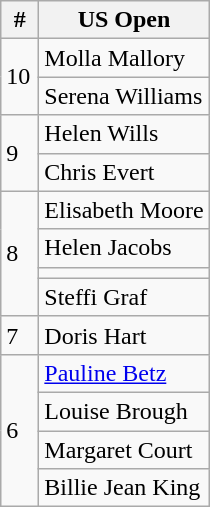<table class="wikitable">
<tr>
<th style="width:18px;">#</th>
<th>US Open</th>
</tr>
<tr>
<td rowspan="2">10</td>
<td> Molla Mallory</td>
</tr>
<tr>
<td> Serena Williams</td>
</tr>
<tr>
<td rowspan="2">9</td>
<td> Helen Wills</td>
</tr>
<tr>
<td> Chris Evert</td>
</tr>
<tr>
<td rowspan="4">8</td>
<td> Elisabeth Moore</td>
</tr>
<tr>
<td> Helen Jacobs</td>
</tr>
<tr>
<td></td>
</tr>
<tr>
<td> Steffi Graf</td>
</tr>
<tr>
<td>7</td>
<td> Doris Hart</td>
</tr>
<tr>
<td rowspan="4">6</td>
<td> <a href='#'>Pauline Betz</a></td>
</tr>
<tr>
<td> Louise Brough</td>
</tr>
<tr>
<td> Margaret Court</td>
</tr>
<tr>
<td> Billie Jean King</td>
</tr>
</table>
